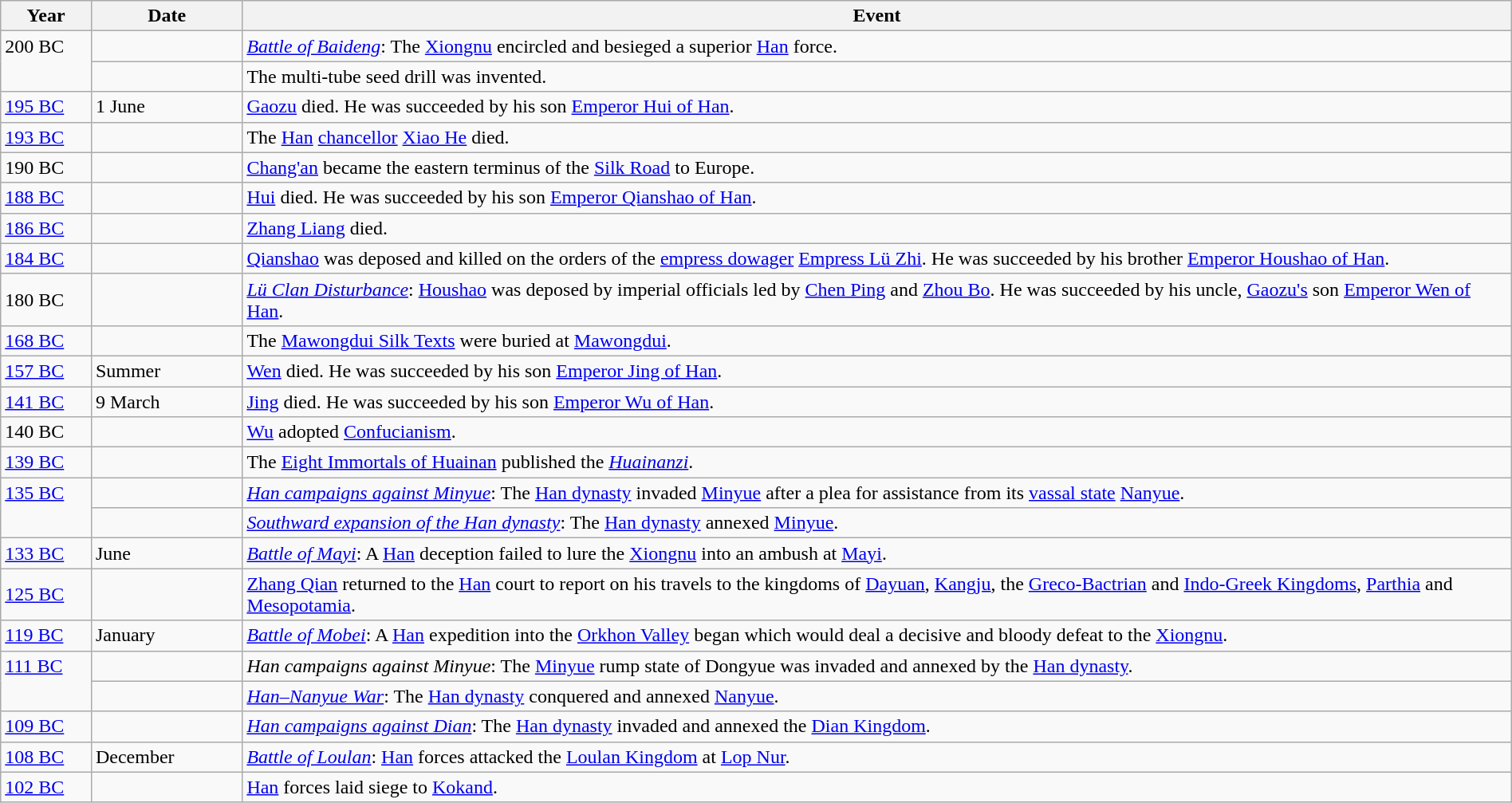<table class="wikitable" width="100%">
<tr>
<th style="width:6%">Year</th>
<th style="width:10%">Date</th>
<th>Event</th>
</tr>
<tr>
<td rowspan="2" valign="top">200 BC</td>
<td></td>
<td><em><a href='#'>Battle of Baideng</a></em>: The <a href='#'>Xiongnu</a> encircled and besieged a superior <a href='#'>Han</a> force.</td>
</tr>
<tr>
<td></td>
<td>The multi-tube seed drill was invented.</td>
</tr>
<tr>
<td><a href='#'>195 BC</a></td>
<td>1 June</td>
<td><a href='#'>Gaozu</a> died.  He was succeeded by his son <a href='#'>Emperor Hui of Han</a>.</td>
</tr>
<tr>
<td><a href='#'>193 BC</a></td>
<td></td>
<td>The <a href='#'>Han</a> <a href='#'>chancellor</a> <a href='#'>Xiao He</a> died.</td>
</tr>
<tr>
<td>190 BC</td>
<td></td>
<td><a href='#'>Chang'an</a> became the eastern terminus of the <a href='#'>Silk Road</a> to Europe.</td>
</tr>
<tr>
<td><a href='#'>188 BC</a></td>
<td></td>
<td><a href='#'>Hui</a> died.  He was succeeded by his son <a href='#'>Emperor Qianshao of Han</a>.</td>
</tr>
<tr>
<td><a href='#'>186 BC</a></td>
<td></td>
<td><a href='#'>Zhang Liang</a> died.</td>
</tr>
<tr>
<td><a href='#'>184 BC</a></td>
<td></td>
<td><a href='#'>Qianshao</a> was deposed and killed on the orders of the <a href='#'>empress dowager</a> <a href='#'>Empress Lü Zhi</a>.  He was succeeded by his brother <a href='#'>Emperor Houshao of Han</a>.</td>
</tr>
<tr>
<td>180 BC</td>
<td></td>
<td><em><a href='#'>Lü Clan Disturbance</a></em>: <a href='#'>Houshao</a> was deposed by imperial officials led by <a href='#'>Chen Ping</a> and <a href='#'>Zhou Bo</a>.  He was succeeded by his uncle, <a href='#'>Gaozu's</a> son <a href='#'>Emperor Wen of Han</a>.</td>
</tr>
<tr>
<td><a href='#'>168 BC</a></td>
<td></td>
<td>The <a href='#'>Mawongdui Silk Texts</a> were buried at <a href='#'>Mawongdui</a>.</td>
</tr>
<tr>
<td><a href='#'>157 BC</a></td>
<td>Summer</td>
<td><a href='#'>Wen</a> died.  He was succeeded by his son <a href='#'>Emperor Jing of Han</a>.</td>
</tr>
<tr>
<td><a href='#'>141 BC</a></td>
<td>9 March</td>
<td><a href='#'>Jing</a> died.  He was succeeded by his son <a href='#'>Emperor Wu of Han</a>.</td>
</tr>
<tr>
<td>140 BC</td>
<td></td>
<td><a href='#'>Wu</a> adopted <a href='#'>Confucianism</a>.</td>
</tr>
<tr>
<td><a href='#'>139 BC</a></td>
<td></td>
<td>The <a href='#'>Eight Immortals of Huainan</a> published the <em><a href='#'>Huainanzi</a></em>.</td>
</tr>
<tr>
<td rowspan="2" valign="top"><a href='#'>135 BC</a></td>
<td></td>
<td><em><a href='#'>Han campaigns against Minyue</a></em>: The <a href='#'>Han dynasty</a> invaded <a href='#'>Minyue</a> after a plea for assistance from its <a href='#'>vassal state</a> <a href='#'>Nanyue</a>.</td>
</tr>
<tr>
<td></td>
<td><em><a href='#'>Southward expansion of the Han dynasty</a></em>: The <a href='#'>Han dynasty</a> annexed <a href='#'>Minyue</a>.</td>
</tr>
<tr>
<td><a href='#'>133 BC</a></td>
<td>June</td>
<td><em><a href='#'>Battle of Mayi</a></em>: A <a href='#'>Han</a> deception failed to lure the <a href='#'>Xiongnu</a> into an ambush at <a href='#'>Mayi</a>.</td>
</tr>
<tr>
<td><a href='#'>125 BC</a></td>
<td></td>
<td><a href='#'>Zhang Qian</a> returned to the <a href='#'>Han</a> court to report on his travels to the kingdoms of <a href='#'>Dayuan</a>, <a href='#'>Kangju</a>, the <a href='#'>Greco-Bactrian</a> and <a href='#'>Indo-Greek Kingdoms</a>, <a href='#'>Parthia</a> and <a href='#'>Mesopotamia</a>.</td>
</tr>
<tr>
<td><a href='#'>119 BC</a></td>
<td>January</td>
<td><em><a href='#'>Battle of Mobei</a></em>: A <a href='#'>Han</a> expedition into the <a href='#'>Orkhon Valley</a> began which would deal a decisive and bloody defeat to the <a href='#'>Xiongnu</a>.</td>
</tr>
<tr>
<td rowspan="2" valign="top"><a href='#'>111 BC</a></td>
<td></td>
<td><em>Han campaigns against Minyue</em>: The <a href='#'>Minyue</a> rump state of Dongyue was invaded and annexed by the <a href='#'>Han dynasty</a>.</td>
</tr>
<tr>
<td></td>
<td><em><a href='#'>Han–Nanyue War</a></em>: The <a href='#'>Han dynasty</a> conquered and annexed <a href='#'>Nanyue</a>.</td>
</tr>
<tr>
<td><a href='#'>109 BC</a></td>
<td></td>
<td><em><a href='#'>Han campaigns against Dian</a></em>: The <a href='#'>Han dynasty</a> invaded and annexed the <a href='#'>Dian Kingdom</a>.</td>
</tr>
<tr>
<td><a href='#'>108 BC</a></td>
<td>December</td>
<td><em><a href='#'>Battle of Loulan</a></em>: <a href='#'>Han</a> forces attacked the <a href='#'>Loulan Kingdom</a> at <a href='#'>Lop Nur</a>.</td>
</tr>
<tr>
<td><a href='#'>102 BC</a></td>
<td></td>
<td><a href='#'>Han</a> forces laid siege to <a href='#'>Kokand</a>.</td>
</tr>
</table>
